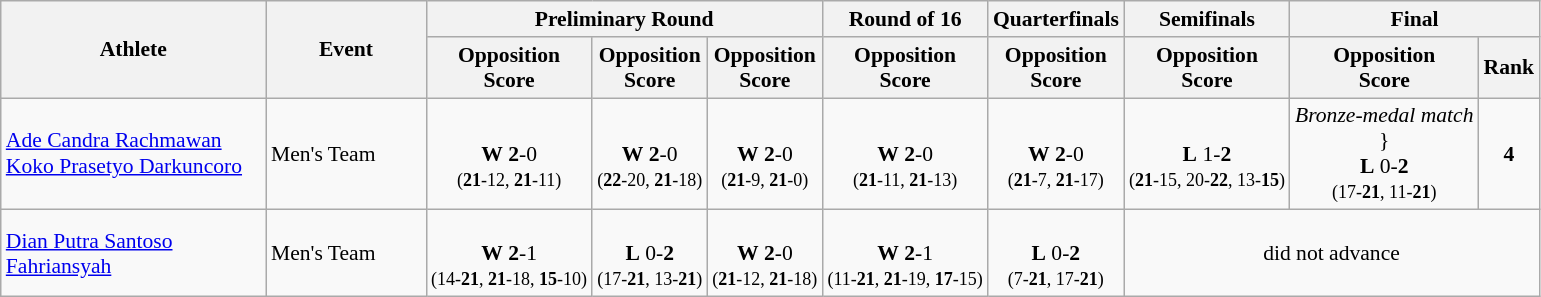<table class="wikitable" border="1" style="font-size:90%">
<tr>
<th width=170 rowspan=2>Athlete</th>
<th width=100 rowspan=2>Event</th>
<th colspan=3>Preliminary Round</th>
<th>Round of 16</th>
<th>Quarterfinals</th>
<th>Semifinals</th>
<th width="150" colspan="2">Final</th>
</tr>
<tr>
<th>Opposition<br>Score</th>
<th>Opposition<br>Score</th>
<th>Opposition<br>Score</th>
<th>Opposition<br>Score</th>
<th>Opposition<br>Score</th>
<th>Opposition<br>Score</th>
<th>Opposition<br>Score</th>
<th>Rank</th>
</tr>
<tr>
<td><a href='#'>Ade Candra Rachmawan</a> <br> <a href='#'>Koko Prasetyo Darkuncoro</a></td>
<td>Men's Team</td>
<td align=center><br><strong>W</strong> <strong>2</strong>-0<br><small>(<strong>21</strong>-12, <strong>21</strong>-11)</small></td>
<td align=center><br><strong>W</strong> <strong>2</strong>-0<br><small>(<strong>22</strong>-20, <strong>21</strong>-18)</small></td>
<td align=center> <br><strong>W</strong> <strong>2</strong>-0<br><small>(<strong>21</strong>-9, <strong>21</strong>-0)</small></td>
<td align=center> <br><strong>W</strong> <strong>2</strong>-0<br><small>(<strong>21</strong>-11, <strong>21</strong>-13)</small></td>
<td align=center> <br><strong>W</strong> <strong>2</strong>-0<br><small>(<strong>21</strong>-7, <strong>21</strong>-17)</small></td>
<td align=center><br><strong>L</strong> 1-<strong>2</strong><br><small>(<strong>21</strong>-15, 20-<strong>22</strong>, 13-<strong>15</strong>)</small></td>
<td align=center><em>Bronze-medal match</em> <br>}<br><strong>L</strong> 0-<strong>2</strong><br><small>(17-<strong>21</strong>, 11-<strong>21</strong>)</small></td>
<td align=center><strong>4</strong></td>
</tr>
<tr>
<td><a href='#'>Dian Putra Santoso</a> <br> <a href='#'>Fahriansyah</a></td>
<td>Men's Team</td>
<td align=center><br><strong>W</strong> <strong>2</strong>-1<br><small>(14-<strong>21</strong>, <strong>21</strong>-18, <strong>15</strong>-10)</small></td>
<td align=center> <br><strong>L</strong> 0-<strong>2</strong><br><small>(17-<strong>21</strong>, 13-<strong>21</strong>)</small></td>
<td align=center><br><strong>W</strong> <strong>2</strong>-0<br><small>(<strong>21</strong>-12, <strong>21</strong>-18)</small></td>
<td align=center><br><strong>W</strong> <strong>2</strong>-1<br><small>(11-<strong>21</strong>, <strong>21</strong>-19, <strong>17</strong>-15)</small></td>
<td align=center> <br><strong>L</strong> 0-<strong>2</strong><br><small>(7-<strong>21</strong>, 17-<strong>21</strong>)</small></td>
<td align=center colspan=3>did not advance</td>
</tr>
</table>
